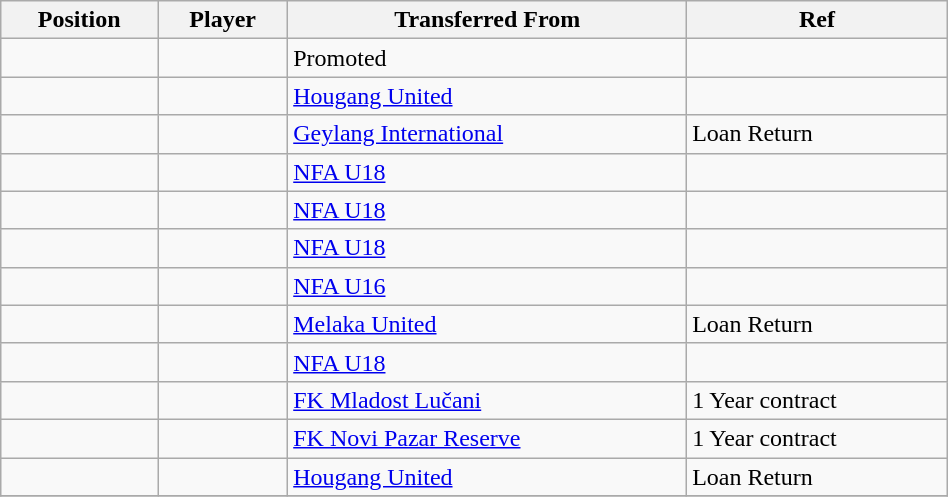<table class="wikitable sortable" style="width:50%; text-align:center; font-size:100%; text-align:left;">
<tr>
<th><strong>Position</strong></th>
<th><strong>Player</strong></th>
<th><strong>Transferred From</strong></th>
<th><strong>Ref</strong></th>
</tr>
<tr>
<td></td>
<td></td>
<td>Promoted</td>
<td></td>
</tr>
<tr>
<td></td>
<td></td>
<td> <a href='#'>Hougang United</a></td>
<td></td>
</tr>
<tr>
<td></td>
<td></td>
<td> <a href='#'>Geylang International</a></td>
<td>Loan Return</td>
</tr>
<tr>
<td></td>
<td></td>
<td> <a href='#'>NFA U18</a></td>
<td></td>
</tr>
<tr>
<td></td>
<td></td>
<td> <a href='#'>NFA U18</a></td>
<td></td>
</tr>
<tr>
<td></td>
<td></td>
<td> <a href='#'>NFA U18</a></td>
<td></td>
</tr>
<tr>
<td></td>
<td></td>
<td> <a href='#'>NFA U16</a></td>
<td></td>
</tr>
<tr>
<td></td>
<td></td>
<td> <a href='#'>Melaka United</a></td>
<td>Loan Return</td>
</tr>
<tr>
<td></td>
<td></td>
<td> <a href='#'>NFA U18</a></td>
<td></td>
</tr>
<tr>
<td></td>
<td></td>
<td> <a href='#'>FK Mladost Lučani</a></td>
<td>1 Year contract </td>
</tr>
<tr>
<td></td>
<td></td>
<td> <a href='#'>FK Novi Pazar Reserve</a></td>
<td>1 Year contract </td>
</tr>
<tr>
<td></td>
<td></td>
<td> <a href='#'>Hougang United</a></td>
<td>Loan Return</td>
</tr>
<tr>
</tr>
</table>
